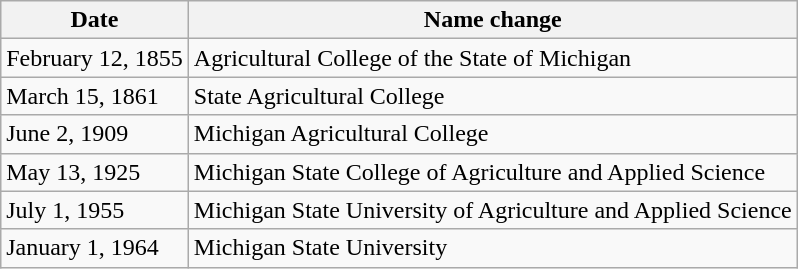<table class="wikitable" style="float: right; margin-right: 0; margin-left: 1em;">
<tr>
<th scope="col">Date</th>
<th scope="col">Name change</th>
</tr>
<tr>
<td>February 12, 1855</td>
<td>Agricultural College of the State of Michigan</td>
</tr>
<tr>
<td>March 15, 1861</td>
<td>State Agricultural College</td>
</tr>
<tr>
<td>June 2, 1909</td>
<td>Michigan Agricultural College</td>
</tr>
<tr>
<td>May 13, 1925</td>
<td>Michigan State College of Agriculture and Applied Science</td>
</tr>
<tr>
<td>July 1, 1955</td>
<td>Michigan State University of Agriculture and Applied Science</td>
</tr>
<tr>
<td>January 1, 1964</td>
<td>Michigan State University</td>
</tr>
</table>
